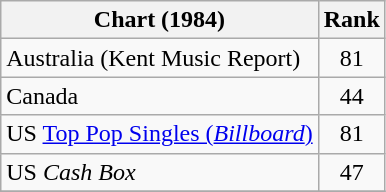<table class="wikitable sortable">
<tr>
<th>Chart (1984)</th>
<th style="text-align:center;">Rank</th>
</tr>
<tr>
<td>Australia (Kent Music Report)</td>
<td style="text-align:center;">81</td>
</tr>
<tr>
<td>Canada </td>
<td style="text-align:center;">44</td>
</tr>
<tr>
<td>US <a href='#'>Top Pop Singles (<em>Billboard</em>)</a></td>
<td align="center">81</td>
</tr>
<tr>
<td>US <em>Cash Box</em> </td>
<td style="text-align:center;">47</td>
</tr>
<tr>
</tr>
</table>
